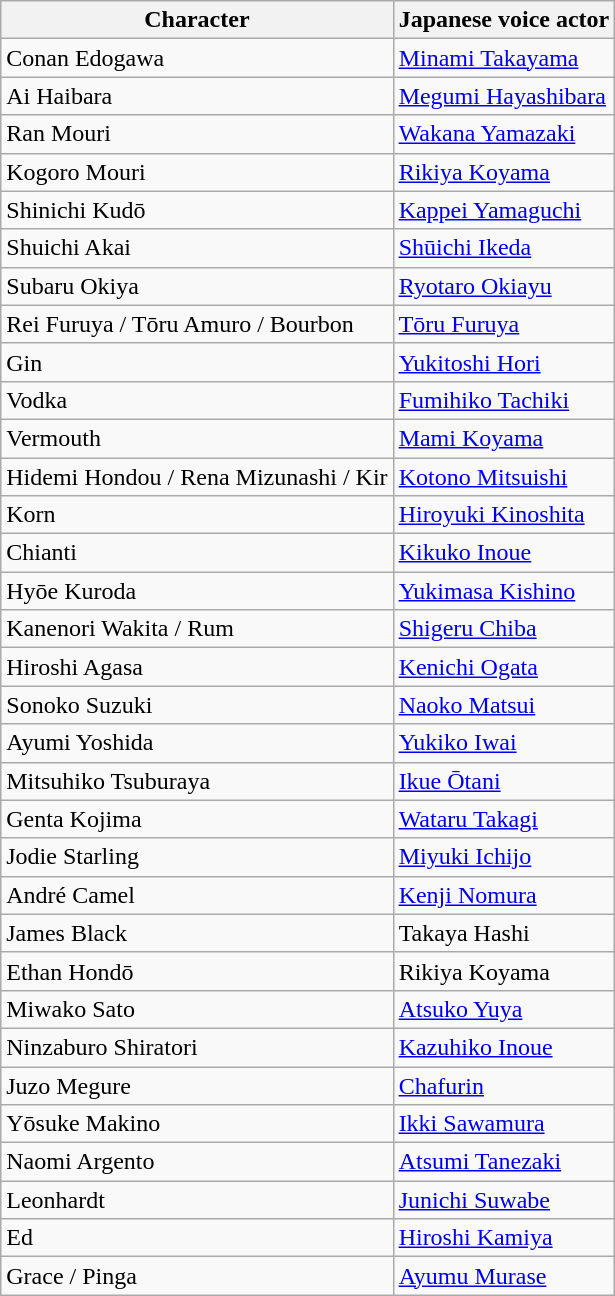<table class="wikitable">
<tr>
<th>Character</th>
<th>Japanese voice actor</th>
</tr>
<tr>
<td>Conan Edogawa</td>
<td><a href='#'>Minami Takayama</a></td>
</tr>
<tr>
<td>Ai Haibara</td>
<td><a href='#'>Megumi Hayashibara</a></td>
</tr>
<tr>
<td>Ran Mouri</td>
<td><a href='#'>Wakana Yamazaki</a></td>
</tr>
<tr>
<td>Kogoro Mouri</td>
<td><a href='#'>Rikiya Koyama</a></td>
</tr>
<tr>
<td>Shinichi Kudō</td>
<td><a href='#'>Kappei Yamaguchi</a></td>
</tr>
<tr>
<td>Shuichi Akai</td>
<td><a href='#'>Shūichi Ikeda</a></td>
</tr>
<tr>
<td>Subaru Okiya</td>
<td><a href='#'>Ryotaro Okiayu</a></td>
</tr>
<tr>
<td>Rei Furuya / Tōru Amuro / Bourbon</td>
<td><a href='#'>Tōru Furuya</a></td>
</tr>
<tr>
<td>Gin</td>
<td><a href='#'>Yukitoshi Hori</a></td>
</tr>
<tr>
<td>Vodka</td>
<td><a href='#'>Fumihiko Tachiki</a></td>
</tr>
<tr>
<td>Vermouth</td>
<td><a href='#'>Mami Koyama</a></td>
</tr>
<tr>
<td>Hidemi Hondou / Rena Mizunashi / Kir</td>
<td><a href='#'>Kotono Mitsuishi</a></td>
</tr>
<tr>
<td>Korn</td>
<td><a href='#'>Hiroyuki Kinoshita</a></td>
</tr>
<tr>
<td>Chianti</td>
<td><a href='#'>Kikuko Inoue</a></td>
</tr>
<tr>
<td>Hyōe Kuroda</td>
<td><a href='#'>Yukimasa Kishino</a></td>
</tr>
<tr>
<td>Kanenori Wakita / Rum</td>
<td><a href='#'>Shigeru Chiba</a></td>
</tr>
<tr>
<td>Hiroshi Agasa</td>
<td><a href='#'>Kenichi Ogata</a></td>
</tr>
<tr>
<td>Sonoko Suzuki</td>
<td><a href='#'>Naoko Matsui</a></td>
</tr>
<tr>
<td>Ayumi Yoshida</td>
<td><a href='#'>Yukiko Iwai</a></td>
</tr>
<tr>
<td>Mitsuhiko Tsuburaya</td>
<td><a href='#'>Ikue Ōtani</a></td>
</tr>
<tr>
<td>Genta Kojima</td>
<td><a href='#'>Wataru Takagi</a></td>
</tr>
<tr>
<td>Jodie Starling</td>
<td><a href='#'>Miyuki Ichijo</a></td>
</tr>
<tr>
<td>André Camel</td>
<td><a href='#'>Kenji Nomura</a></td>
</tr>
<tr>
<td>James Black</td>
<td>Takaya Hashi</td>
</tr>
<tr>
<td>Ethan Hondō</td>
<td>Rikiya Koyama</td>
</tr>
<tr>
<td>Miwako Sato</td>
<td><a href='#'>Atsuko Yuya</a></td>
</tr>
<tr>
<td>Ninzaburo Shiratori</td>
<td><a href='#'>Kazuhiko Inoue</a></td>
</tr>
<tr>
<td>Juzo Megure</td>
<td><a href='#'>Chafurin</a></td>
</tr>
<tr>
<td>Yōsuke Makino</td>
<td><a href='#'>Ikki Sawamura</a></td>
</tr>
<tr>
<td>Naomi Argento</td>
<td><a href='#'>Atsumi Tanezaki</a></td>
</tr>
<tr>
<td>Leonhardt</td>
<td><a href='#'>Junichi Suwabe</a></td>
</tr>
<tr>
<td>Ed</td>
<td><a href='#'>Hiroshi Kamiya</a></td>
</tr>
<tr>
<td>Grace / Pinga</td>
<td><a href='#'>Ayumu Murase</a></td>
</tr>
</table>
